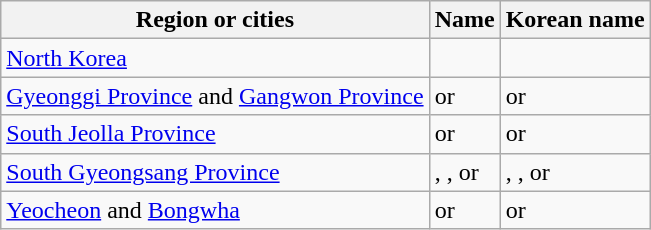<table class="wikitable">
<tr>
<th>Region or cities</th>
<th>Name</th>
<th>Korean name</th>
</tr>
<tr>
<td><a href='#'>North Korea</a></td>
<td></td>
<td> </td>
</tr>
<tr>
<td><a href='#'>Gyeonggi Province</a> and <a href='#'>Gangwon Province</a></td>
<td> or </td>
<td> or </td>
</tr>
<tr>
<td><a href='#'>South Jeolla Province</a></td>
<td> or </td>
<td> or </td>
</tr>
<tr>
<td><a href='#'>South Gyeongsang Province</a></td>
<td>, , or </td>
<td>, , or </td>
</tr>
<tr>
<td><a href='#'>Yeocheon</a> and <a href='#'>Bongwha</a></td>
<td> or </td>
<td> or </td>
</tr>
</table>
